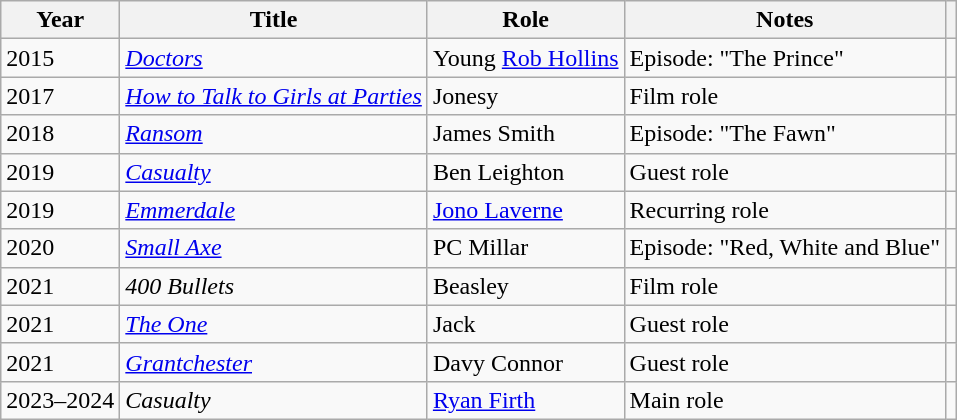<table class="wikitable">
<tr>
<th>Year</th>
<th>Title</th>
<th>Role</th>
<th>Notes</th>
<th></th>
</tr>
<tr>
<td>2015</td>
<td><em><a href='#'>Doctors</a></em></td>
<td>Young <a href='#'>Rob Hollins</a></td>
<td>Episode: "The Prince"</td>
<td align="center"></td>
</tr>
<tr>
<td>2017</td>
<td><em><a href='#'>How to Talk to Girls at Parties</a></em></td>
<td>Jonesy</td>
<td>Film role</td>
<td align="center"></td>
</tr>
<tr>
<td>2018</td>
<td><em><a href='#'>Ransom</a></em></td>
<td>James Smith</td>
<td>Episode: "The Fawn"</td>
<td align="center"></td>
</tr>
<tr>
<td>2019</td>
<td><em><a href='#'>Casualty</a></em></td>
<td>Ben Leighton</td>
<td>Guest role</td>
<td align="center"></td>
</tr>
<tr>
<td>2019</td>
<td><em><a href='#'>Emmerdale</a></em></td>
<td><a href='#'>Jono Laverne</a></td>
<td>Recurring role</td>
<td align="center"></td>
</tr>
<tr>
<td>2020</td>
<td><em><a href='#'>Small Axe</a></em></td>
<td>PC Millar</td>
<td>Episode: "Red, White and Blue"</td>
<td align="center"></td>
</tr>
<tr>
<td>2021</td>
<td><em>400 Bullets</em></td>
<td>Beasley</td>
<td>Film role</td>
<td align="center"></td>
</tr>
<tr>
<td>2021</td>
<td><em><a href='#'>The One</a></em></td>
<td>Jack</td>
<td>Guest role</td>
<td align="center"></td>
</tr>
<tr>
<td>2021</td>
<td><em><a href='#'>Grantchester</a></em></td>
<td>Davy Connor</td>
<td>Guest role</td>
<td align="center"></td>
</tr>
<tr>
<td>2023–2024</td>
<td><em>Casualty</em></td>
<td><a href='#'>Ryan Firth</a></td>
<td>Main role</td>
<td align="center"></td>
</tr>
</table>
